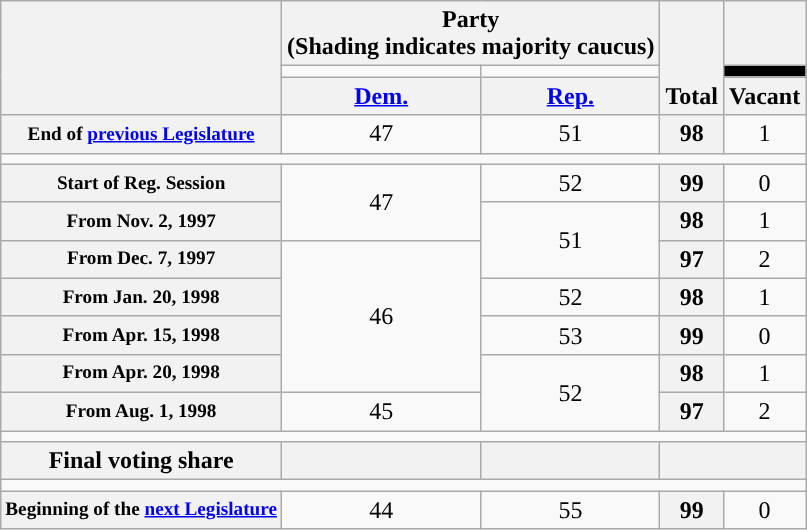<table class=wikitable style="text-align:center">
<tr style="vertical-align:bottom;">
<th rowspan=3></th>
<th colspan=2>Party <div>(Shading indicates majority caucus)</div></th>
<th rowspan=3>Total</th>
<th></th>
</tr>
<tr style="height:5px">
<td style="background-color:"></td>
<td style="background-color:"></td>
<td style="background:black;"></td>
</tr>
<tr>
<th><a href='#'>Dem.</a></th>
<th><a href='#'>Rep.</a></th>
<th>Vacant</th>
</tr>
<tr>
<th style="font-size:80%;">End of <a href='#'>previous Legislature</a></th>
<td>47</td>
<td>51</td>
<th>98</th>
<td>1</td>
</tr>
<tr>
<td colspan=5></td>
</tr>
<tr>
<th style="font-size:80%;">Start of Reg. Session</th>
<td rowspan="2">47</td>
<td>52</td>
<th>99</th>
<td>0</td>
</tr>
<tr>
<th style="font-size:80%;">From Nov. 2, 1997</th>
<td rowspan="2" >51</td>
<th>98</th>
<td>1</td>
</tr>
<tr>
<th style="font-size:80%;">From Dec. 7, 1997</th>
<td rowspan="4">46</td>
<th>97</th>
<td>2</td>
</tr>
<tr>
<th style="font-size:80%;">From Jan. 20, 1998</th>
<td>52</td>
<th>98</th>
<td>1</td>
</tr>
<tr>
<th style="font-size:80%;">From Apr. 15, 1998</th>
<td>53</td>
<th>99</th>
<td>0</td>
</tr>
<tr>
<th style="font-size:80%;">From Apr. 20, 1998</th>
<td rowspan="2" >52</td>
<th>98</th>
<td>1</td>
</tr>
<tr>
<th style="font-size:80%;">From Aug. 1, 1998</th>
<td>45</td>
<th>97</th>
<td>2</td>
</tr>
<tr>
<td colspan=5></td>
</tr>
<tr>
<th>Final voting share</th>
<th></th>
<th></th>
<th colspan=2></th>
</tr>
<tr>
<td colspan=5></td>
</tr>
<tr>
<th style="font-size:80%;">Beginning of the <a href='#'>next Legislature</a></th>
<td>44</td>
<td>55</td>
<th>99</th>
<td>0</td>
</tr>
</table>
